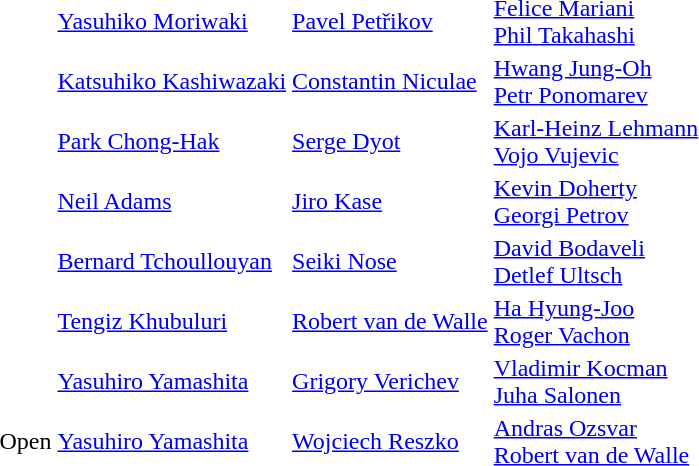<table>
<tr>
<td></td>
<td> <a href='#'>Yasuhiko Moriwaki</a></td>
<td> <a href='#'>Pavel Petřikov</a></td>
<td> <a href='#'>Felice Mariani</a> <br>  <a href='#'>Phil Takahashi</a></td>
</tr>
<tr>
<td></td>
<td> <a href='#'>Katsuhiko Kashiwazaki</a></td>
<td> <a href='#'>Constantin Niculae</a></td>
<td> <a href='#'>Hwang Jung-Oh</a> <br>  <a href='#'>Petr Ponomarev</a></td>
</tr>
<tr>
<td></td>
<td> <a href='#'>Park Chong-Hak</a></td>
<td> <a href='#'>Serge Dyot</a></td>
<td> <a href='#'>Karl-Heinz Lehmann</a> <br>  <a href='#'>Vojo Vujevic</a></td>
</tr>
<tr>
<td></td>
<td> <a href='#'>Neil Adams</a></td>
<td> <a href='#'>Jiro Kase</a></td>
<td> <a href='#'>Kevin Doherty</a> <br>  <a href='#'>Georgi Petrov</a></td>
</tr>
<tr>
<td></td>
<td> <a href='#'>Bernard Tchoullouyan</a></td>
<td> <a href='#'>Seiki Nose</a></td>
<td> <a href='#'>David Bodaveli</a> <br>  <a href='#'>Detlef Ultsch</a></td>
</tr>
<tr>
<td></td>
<td> <a href='#'>Tengiz Khubuluri</a></td>
<td> <a href='#'>Robert van de Walle</a></td>
<td> <a href='#'>Ha Hyung-Joo</a> <br>  <a href='#'>Roger Vachon</a></td>
</tr>
<tr>
<td></td>
<td> <a href='#'>Yasuhiro Yamashita</a></td>
<td> <a href='#'>Grigory Verichev</a></td>
<td> <a href='#'>Vladimir Kocman</a> <br>  <a href='#'>Juha Salonen</a></td>
</tr>
<tr>
<td>Open</td>
<td> <a href='#'>Yasuhiro Yamashita</a></td>
<td> <a href='#'>Wojciech Reszko</a></td>
<td> <a href='#'>Andras Ozsvar</a> <br>  <a href='#'>Robert van de Walle</a></td>
</tr>
</table>
